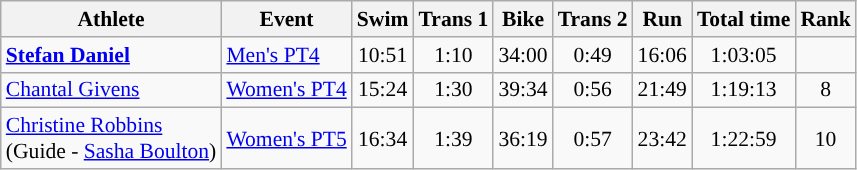<table class="wikitable" style="font-size:90%;">
<tr>
<th>Athlete</th>
<th>Event</th>
<th>Swim</th>
<th>Trans 1</th>
<th>Bike</th>
<th>Trans 2</th>
<th>Run</th>
<th>Total time</th>
<th>Rank</th>
</tr>
<tr align=center>
<td align=left><strong><a href='#'>Stefan Daniel</a></strong></td>
<td style="text-align:left"><a href='#'>Men's PT4</a></td>
<td>10:51</td>
<td>1:10</td>
<td>34:00</td>
<td>0:49</td>
<td>16:06</td>
<td>1:03:05</td>
<td></td>
</tr>
<tr align=center>
<td align=left><a href='#'>Chantal Givens</a></td>
<td style="text-align:left"><a href='#'>Women's PT4</a></td>
<td>15:24</td>
<td>1:30</td>
<td>39:34</td>
<td>0:56</td>
<td>21:49</td>
<td>1:19:13</td>
<td>8</td>
</tr>
<tr align=center>
<td align=left><a href='#'>Christine Robbins</a><br> (Guide - <a href='#'>Sasha Boulton</a>)</td>
<td style="text-align:left"><a href='#'>Women's PT5</a></td>
<td>16:34</td>
<td>1:39</td>
<td>36:19</td>
<td>0:57</td>
<td>23:42</td>
<td>1:22:59</td>
<td>10</td>
</tr>
</table>
